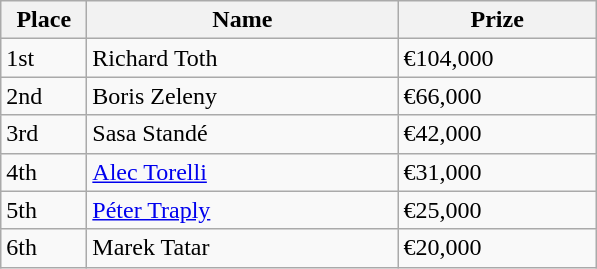<table class="wikitable">
<tr>
<th width="50">Place</th>
<th width="200">Name</th>
<th width="125">Prize</th>
</tr>
<tr>
<td>1st</td>
<td>Richard Toth</td>
<td>€104,000</td>
</tr>
<tr>
<td>2nd</td>
<td>Boris Zeleny</td>
<td>€66,000</td>
</tr>
<tr>
<td>3rd</td>
<td>Sasa Standé</td>
<td>€42,000</td>
</tr>
<tr>
<td>4th</td>
<td><a href='#'>Alec Torelli</a></td>
<td>€31,000</td>
</tr>
<tr>
<td>5th</td>
<td><a href='#'>Péter Traply</a></td>
<td>€25,000</td>
</tr>
<tr>
<td>6th</td>
<td>Marek Tatar</td>
<td>€20,000</td>
</tr>
</table>
